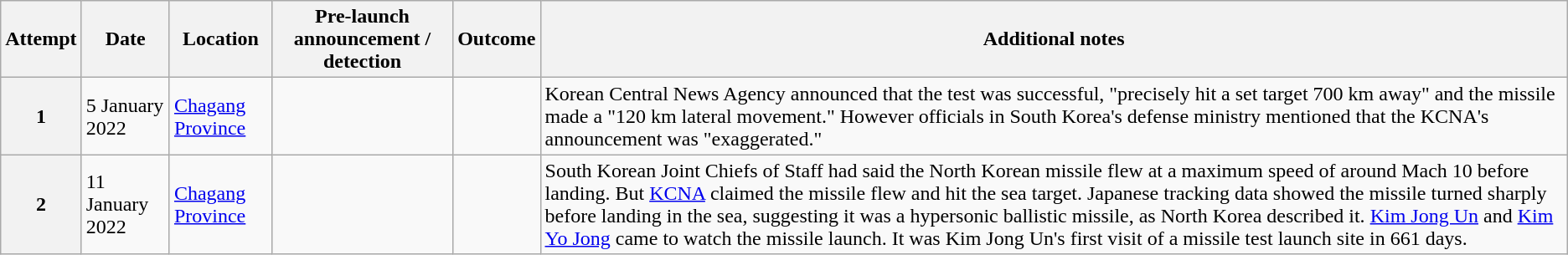<table class="wikitable">
<tr>
<th scope="col">Attempt</th>
<th scope="col">Date</th>
<th scope="col">Location</th>
<th scope="col">Pre-launch announcement / detection</th>
<th scope="col">Outcome</th>
<th scope="col">Additional notes</th>
</tr>
<tr>
<th>1</th>
<td>5 January 2022</td>
<td><a href='#'>Chagang Province</a></td>
<td></td>
<td></td>
<td>Korean Central News Agency announced that the test was successful, "precisely hit a set target 700 km away" and the missile made a "120 km lateral movement." However officials in South Korea's defense ministry mentioned that the KCNA's announcement was "exaggerated."</td>
</tr>
<tr>
<th>2</th>
<td>11 January 2022</td>
<td><a href='#'>Chagang Province</a></td>
<td></td>
<td></td>
<td>South Korean Joint Chiefs of Staff had said the North Korean missile flew  at a maximum speed of around Mach 10 before landing. But <a href='#'>KCNA</a> claimed the missile flew  and hit the sea target. Japanese tracking data showed the missile turned sharply before landing in the sea, suggesting it was a hypersonic ballistic missile, as North Korea described it. <a href='#'>Kim Jong Un</a> and <a href='#'>Kim Yo Jong</a> came to watch the missile launch. It was Kim Jong Un's first visit of a missile test launch site in 661 days.</td>
</tr>
</table>
